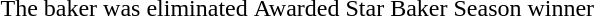<table>
<tr>
<td> The baker was eliminated</td>
<td> Awarded Star Baker</td>
<td> Season winner</td>
</tr>
<tr>
</tr>
</table>
